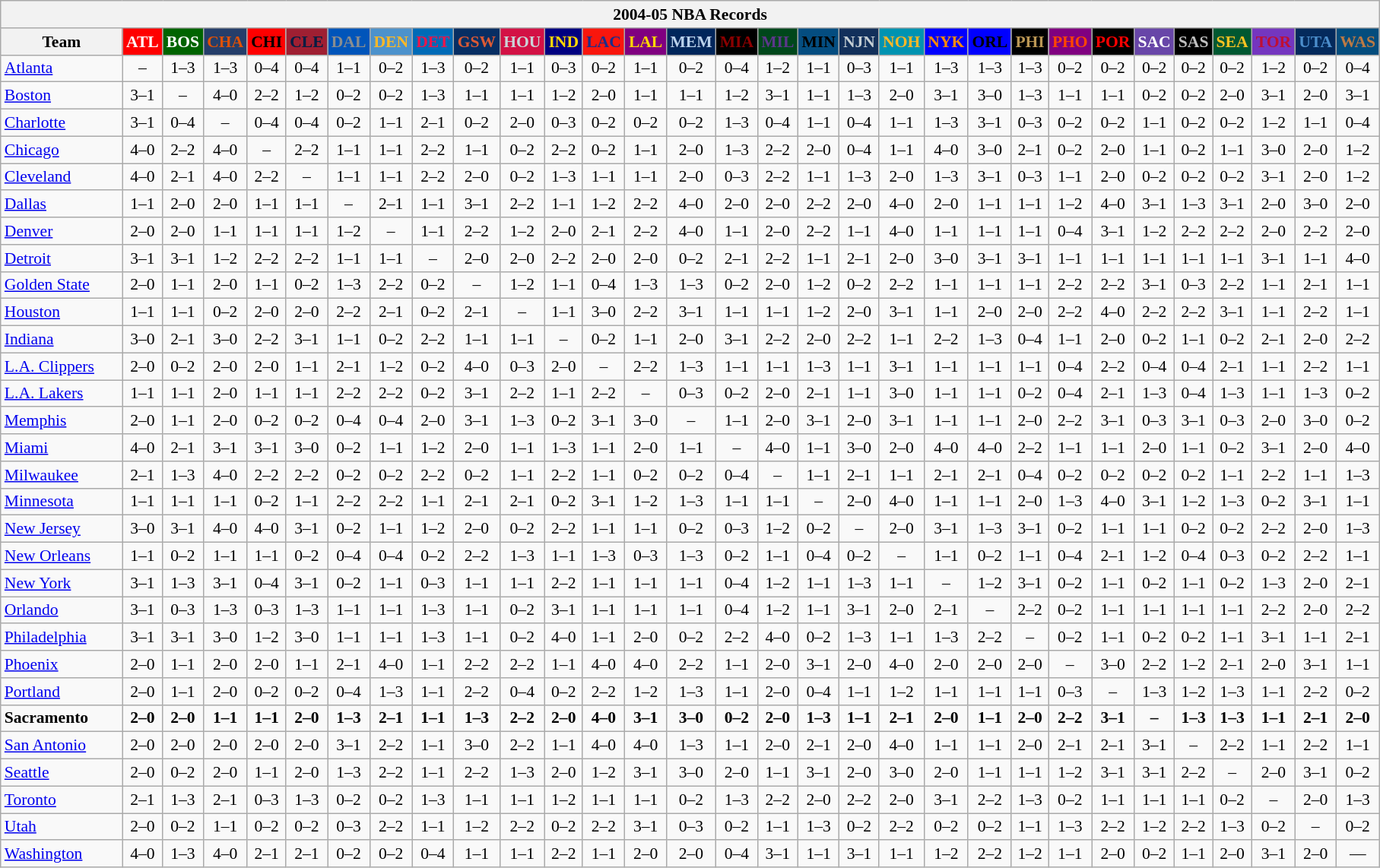<table class="wikitable" style="font-size:90%; text-align:center;">
<tr>
<th colspan=31>2004-05 NBA Records</th>
</tr>
<tr>
<th width=100>Team</th>
<th style="background:#FF0000;color:#FFFFFF;width=35">ATL</th>
<th style="background:#006400;color:#FFFFFF;width=35">BOS</th>
<th style="background:#253E6A;color:#DF5106;width=35">CHA</th>
<th style="background:#FF0000;color:#000000;width=35">CHI</th>
<th style="background:#9F1F32;color:#001D43;width=35">CLE</th>
<th style="background:#0055BA;color:#898D8F;width=35">DAL</th>
<th style="background:#4C92CC;color:#FDB827;width=35">DEN</th>
<th style="background:#006BB7;color:#ED164B;width=35">DET</th>
<th style="background:#072E63;color:#DC5A34;width=35">GSW</th>
<th style="background:#D31145;color:#CBD4D8;width=35">HOU</th>
<th style="background:#000080;color:#FFD700;width=35">IND</th>
<th style="background:#F9160D;color:#1A2E8B;width=35">LAC</th>
<th style="background:#800080;color:#FFD700;width=35">LAL</th>
<th style="background:#00265B;color:#BAD1EB;width=35">MEM</th>
<th style="background:#000000;color:#8B0000;width=35">MIA</th>
<th style="background:#00471B;color:#5C378A;width=35">MIL</th>
<th style="background:#044D80;color:#000000;width=35">MIN</th>
<th style="background:#12305B;color:#C4CED4;width=35">NJN</th>
<th style="background:#0093B1;color:#FDB827;width=35">NOH</th>
<th style="background:#0000FF;color:#FF8C00;width=35">NYK</th>
<th style="background:#0000FF;color:#000000;width=35">ORL</th>
<th style="background:#000000;color:#BB9754;width=35">PHI</th>
<th style="background:#800080;color:#FF4500;width=35">PHO</th>
<th style="background:#000000;color:#FF0000;width=35">POR</th>
<th style="background:#6846A8;color:#FFFFFF;width=35">SAC</th>
<th style="background:#000000;color:#C0C0C0;width=35">SAS</th>
<th style="background:#005831;color:#FFC322;width=35">SEA</th>
<th style="background:#7436BF;color:#BE0F34;width=35">TOR</th>
<th style="background:#042A5C;color:#4C8ECC;width=35">UTA</th>
<th style="background:#044D7D;color:#BC7A44;width=35">WAS</th>
</tr>
<tr>
<td style="text-align:left;"><a href='#'>Atlanta</a></td>
<td>–</td>
<td>1–3</td>
<td>1–3</td>
<td>0–4</td>
<td>0–4</td>
<td>1–1</td>
<td>0–2</td>
<td>1–3</td>
<td>0–2</td>
<td>1–1</td>
<td>0–3</td>
<td>0–2</td>
<td>1–1</td>
<td>0–2</td>
<td>0–4</td>
<td>1–2</td>
<td>1–1</td>
<td>0–3</td>
<td>1–1</td>
<td>1–3</td>
<td>1–3</td>
<td>1–3</td>
<td>0–2</td>
<td>0–2</td>
<td>0–2</td>
<td>0–2</td>
<td>0–2</td>
<td>1–2</td>
<td>0–2</td>
<td>0–4</td>
</tr>
<tr>
<td style="text-align:left;"><a href='#'>Boston</a></td>
<td>3–1</td>
<td>–</td>
<td>4–0</td>
<td>2–2</td>
<td>1–2</td>
<td>0–2</td>
<td>0–2</td>
<td>1–3</td>
<td>1–1</td>
<td>1–1</td>
<td>1–2</td>
<td>2–0</td>
<td>1–1</td>
<td>1–1</td>
<td>1–2</td>
<td>3–1</td>
<td>1–1</td>
<td>1–3</td>
<td>2–0</td>
<td>3–1</td>
<td>3–0</td>
<td>1–3</td>
<td>1–1</td>
<td>1–1</td>
<td>0–2</td>
<td>0–2</td>
<td>2–0</td>
<td>3–1</td>
<td>2–0</td>
<td>3–1</td>
</tr>
<tr>
<td style="text-align:left;"><a href='#'>Charlotte</a></td>
<td>3–1</td>
<td>0–4</td>
<td>–</td>
<td>0–4</td>
<td>0–4</td>
<td>0–2</td>
<td>1–1</td>
<td>2–1</td>
<td>0–2</td>
<td>2–0</td>
<td>0–3</td>
<td>0–2</td>
<td>0–2</td>
<td>0–2</td>
<td>1–3</td>
<td>0–4</td>
<td>1–1</td>
<td>0–4</td>
<td>1–1</td>
<td>1–3</td>
<td>3–1</td>
<td>0–3</td>
<td>0–2</td>
<td>0–2</td>
<td>1–1</td>
<td>0–2</td>
<td>0–2</td>
<td>1–2</td>
<td>1–1</td>
<td>0–4</td>
</tr>
<tr>
<td style="text-align:left;"><a href='#'>Chicago</a></td>
<td>4–0</td>
<td>2–2</td>
<td>4–0</td>
<td>–</td>
<td>2–2</td>
<td>1–1</td>
<td>1–1</td>
<td>2–2</td>
<td>1–1</td>
<td>0–2</td>
<td>2–2</td>
<td>0–2</td>
<td>1–1</td>
<td>2–0</td>
<td>1–3</td>
<td>2–2</td>
<td>2–0</td>
<td>0–4</td>
<td>1–1</td>
<td>4–0</td>
<td>3–0</td>
<td>2–1</td>
<td>0–2</td>
<td>2–0</td>
<td>1–1</td>
<td>0–2</td>
<td>1–1</td>
<td>3–0</td>
<td>2–0</td>
<td>1–2</td>
</tr>
<tr>
<td style="text-align:left;"><a href='#'>Cleveland</a></td>
<td>4–0</td>
<td>2–1</td>
<td>4–0</td>
<td>2–2</td>
<td>–</td>
<td>1–1</td>
<td>1–1</td>
<td>2–2</td>
<td>2–0</td>
<td>0–2</td>
<td>1–3</td>
<td>1–1</td>
<td>1–1</td>
<td>2–0</td>
<td>0–3</td>
<td>2–2</td>
<td>1–1</td>
<td>1–3</td>
<td>2–0</td>
<td>1–3</td>
<td>3–1</td>
<td>0–3</td>
<td>1–1</td>
<td>2–0</td>
<td>0–2</td>
<td>0–2</td>
<td>0–2</td>
<td>3–1</td>
<td>2–0</td>
<td>1–2</td>
</tr>
<tr>
<td style="text-align:left;"><a href='#'>Dallas</a></td>
<td>1–1</td>
<td>2–0</td>
<td>2–0</td>
<td>1–1</td>
<td>1–1</td>
<td>–</td>
<td>2–1</td>
<td>1–1</td>
<td>3–1</td>
<td>2–2</td>
<td>1–1</td>
<td>1–2</td>
<td>2–2</td>
<td>4–0</td>
<td>2–0</td>
<td>2–0</td>
<td>2–2</td>
<td>2–0</td>
<td>4–0</td>
<td>2–0</td>
<td>1–1</td>
<td>1–1</td>
<td>1–2</td>
<td>4–0</td>
<td>3–1</td>
<td>1–3</td>
<td>3–1</td>
<td>2–0</td>
<td>3–0</td>
<td>2–0</td>
</tr>
<tr>
<td style="text-align:left;"><a href='#'>Denver</a></td>
<td>2–0</td>
<td>2–0</td>
<td>1–1</td>
<td>1–1</td>
<td>1–1</td>
<td>1–2</td>
<td>–</td>
<td>1–1</td>
<td>2–2</td>
<td>1–2</td>
<td>2–0</td>
<td>2–1</td>
<td>2–2</td>
<td>4–0</td>
<td>1–1</td>
<td>2–0</td>
<td>2–2</td>
<td>1–1</td>
<td>4–0</td>
<td>1–1</td>
<td>1–1</td>
<td>1–1</td>
<td>0–4</td>
<td>3–1</td>
<td>1–2</td>
<td>2–2</td>
<td>2–2</td>
<td>2–0</td>
<td>2–2</td>
<td>2–0</td>
</tr>
<tr>
<td style="text-align:left;"><a href='#'>Detroit</a></td>
<td>3–1</td>
<td>3–1</td>
<td>1–2</td>
<td>2–2</td>
<td>2–2</td>
<td>1–1</td>
<td>1–1</td>
<td>–</td>
<td>2–0</td>
<td>2–0</td>
<td>2–2</td>
<td>2–0</td>
<td>2–0</td>
<td>0–2</td>
<td>2–1</td>
<td>2–2</td>
<td>1–1</td>
<td>2–1</td>
<td>2–0</td>
<td>3–0</td>
<td>3–1</td>
<td>3–1</td>
<td>1–1</td>
<td>1–1</td>
<td>1–1</td>
<td>1–1</td>
<td>1–1</td>
<td>3–1</td>
<td>1–1</td>
<td>4–0</td>
</tr>
<tr>
<td style="text-align:left;"><a href='#'>Golden State</a></td>
<td>2–0</td>
<td>1–1</td>
<td>2–0</td>
<td>1–1</td>
<td>0–2</td>
<td>1–3</td>
<td>2–2</td>
<td>0–2</td>
<td>–</td>
<td>1–2</td>
<td>1–1</td>
<td>0–4</td>
<td>1–3</td>
<td>1–3</td>
<td>0–2</td>
<td>2–0</td>
<td>1–2</td>
<td>0–2</td>
<td>2–2</td>
<td>1–1</td>
<td>1–1</td>
<td>1–1</td>
<td>2–2</td>
<td>2–2</td>
<td>3–1</td>
<td>0–3</td>
<td>2–2</td>
<td>1–1</td>
<td>2–1</td>
<td>1–1</td>
</tr>
<tr>
<td style="text-align:left;"><a href='#'>Houston</a></td>
<td>1–1</td>
<td>1–1</td>
<td>0–2</td>
<td>2–0</td>
<td>2–0</td>
<td>2–2</td>
<td>2–1</td>
<td>0–2</td>
<td>2–1</td>
<td>–</td>
<td>1–1</td>
<td>3–0</td>
<td>2–2</td>
<td>3–1</td>
<td>1–1</td>
<td>1–1</td>
<td>1–2</td>
<td>2–0</td>
<td>3–1</td>
<td>1–1</td>
<td>2–0</td>
<td>2–0</td>
<td>2–2</td>
<td>4–0</td>
<td>2–2</td>
<td>2–2</td>
<td>3–1</td>
<td>1–1</td>
<td>2–2</td>
<td>1–1</td>
</tr>
<tr>
<td style="text-align:left;"><a href='#'>Indiana</a></td>
<td>3–0</td>
<td>2–1</td>
<td>3–0</td>
<td>2–2</td>
<td>3–1</td>
<td>1–1</td>
<td>0–2</td>
<td>2–2</td>
<td>1–1</td>
<td>1–1</td>
<td>–</td>
<td>0–2</td>
<td>1–1</td>
<td>2–0</td>
<td>3–1</td>
<td>2–2</td>
<td>2–0</td>
<td>2–2</td>
<td>1–1</td>
<td>2–2</td>
<td>1–3</td>
<td>0–4</td>
<td>1–1</td>
<td>2–0</td>
<td>0–2</td>
<td>1–1</td>
<td>0–2</td>
<td>2–1</td>
<td>2–0</td>
<td>2–2</td>
</tr>
<tr>
<td style="text-align:left;"><a href='#'>L.A. Clippers</a></td>
<td>2–0</td>
<td>0–2</td>
<td>2–0</td>
<td>2–0</td>
<td>1–1</td>
<td>2–1</td>
<td>1–2</td>
<td>0–2</td>
<td>4–0</td>
<td>0–3</td>
<td>2–0</td>
<td>–</td>
<td>2–2</td>
<td>1–3</td>
<td>1–1</td>
<td>1–1</td>
<td>1–3</td>
<td>1–1</td>
<td>3–1</td>
<td>1–1</td>
<td>1–1</td>
<td>1–1</td>
<td>0–4</td>
<td>2–2</td>
<td>0–4</td>
<td>0–4</td>
<td>2–1</td>
<td>1–1</td>
<td>2–2</td>
<td>1–1</td>
</tr>
<tr>
<td style="text-align:left;"><a href='#'>L.A. Lakers</a></td>
<td>1–1</td>
<td>1–1</td>
<td>2–0</td>
<td>1–1</td>
<td>1–1</td>
<td>2–2</td>
<td>2–2</td>
<td>0–2</td>
<td>3–1</td>
<td>2–2</td>
<td>1–1</td>
<td>2–2</td>
<td>–</td>
<td>0–3</td>
<td>0–2</td>
<td>2–0</td>
<td>2–1</td>
<td>1–1</td>
<td>3–0</td>
<td>1–1</td>
<td>1–1</td>
<td>0–2</td>
<td>0–4</td>
<td>2–1</td>
<td>1–3</td>
<td>0–4</td>
<td>1–3</td>
<td>1–1</td>
<td>1–3</td>
<td>0–2</td>
</tr>
<tr>
<td style="text-align:left;"><a href='#'>Memphis</a></td>
<td>2–0</td>
<td>1–1</td>
<td>2–0</td>
<td>0–2</td>
<td>0–2</td>
<td>0–4</td>
<td>0–4</td>
<td>2–0</td>
<td>3–1</td>
<td>1–3</td>
<td>0–2</td>
<td>3–1</td>
<td>3–0</td>
<td>–</td>
<td>1–1</td>
<td>2–0</td>
<td>3–1</td>
<td>2–0</td>
<td>3–1</td>
<td>1–1</td>
<td>1–1</td>
<td>2–0</td>
<td>2–2</td>
<td>3–1</td>
<td>0–3</td>
<td>3–1</td>
<td>0–3</td>
<td>2–0</td>
<td>3–0</td>
<td>0–2</td>
</tr>
<tr>
<td style="text-align:left;"><a href='#'>Miami</a></td>
<td>4–0</td>
<td>2–1</td>
<td>3–1</td>
<td>3–1</td>
<td>3–0</td>
<td>0–2</td>
<td>1–1</td>
<td>1–2</td>
<td>2–0</td>
<td>1–1</td>
<td>1–3</td>
<td>1–1</td>
<td>2–0</td>
<td>1–1</td>
<td>–</td>
<td>4–0</td>
<td>1–1</td>
<td>3–0</td>
<td>2–0</td>
<td>4–0</td>
<td>4–0</td>
<td>2–2</td>
<td>1–1</td>
<td>1–1</td>
<td>2–0</td>
<td>1–1</td>
<td>0–2</td>
<td>3–1</td>
<td>2–0</td>
<td>4–0</td>
</tr>
<tr>
<td style="text-align:left;"><a href='#'>Milwaukee</a></td>
<td>2–1</td>
<td>1–3</td>
<td>4–0</td>
<td>2–2</td>
<td>2–2</td>
<td>0–2</td>
<td>0–2</td>
<td>2–2</td>
<td>0–2</td>
<td>1–1</td>
<td>2–2</td>
<td>1–1</td>
<td>0–2</td>
<td>0–2</td>
<td>0–4</td>
<td>–</td>
<td>1–1</td>
<td>2–1</td>
<td>1–1</td>
<td>2–1</td>
<td>2–1</td>
<td>0–4</td>
<td>0–2</td>
<td>0–2</td>
<td>0–2</td>
<td>0–2</td>
<td>1–1</td>
<td>2–2</td>
<td>1–1</td>
<td>1–3</td>
</tr>
<tr>
<td style="text-align:left;"><a href='#'>Minnesota</a></td>
<td>1–1</td>
<td>1–1</td>
<td>1–1</td>
<td>0–2</td>
<td>1–1</td>
<td>2–2</td>
<td>2–2</td>
<td>1–1</td>
<td>2–1</td>
<td>2–1</td>
<td>0–2</td>
<td>3–1</td>
<td>1–2</td>
<td>1–3</td>
<td>1–1</td>
<td>1–1</td>
<td>–</td>
<td>2–0</td>
<td>4–0</td>
<td>1–1</td>
<td>1–1</td>
<td>2–0</td>
<td>1–3</td>
<td>4–0</td>
<td>3–1</td>
<td>1–2</td>
<td>1–3</td>
<td>0–2</td>
<td>3–1</td>
<td>1–1</td>
</tr>
<tr>
<td style="text-align:left;"><a href='#'>New Jersey</a></td>
<td>3–0</td>
<td>3–1</td>
<td>4–0</td>
<td>4–0</td>
<td>3–1</td>
<td>0–2</td>
<td>1–1</td>
<td>1–2</td>
<td>2–0</td>
<td>0–2</td>
<td>2–2</td>
<td>1–1</td>
<td>1–1</td>
<td>0–2</td>
<td>0–3</td>
<td>1–2</td>
<td>0–2</td>
<td>–</td>
<td>2–0</td>
<td>3–1</td>
<td>1–3</td>
<td>3–1</td>
<td>0–2</td>
<td>1–1</td>
<td>1–1</td>
<td>0–2</td>
<td>0–2</td>
<td>2–2</td>
<td>2–0</td>
<td>1–3</td>
</tr>
<tr>
<td style="text-align:left;"><a href='#'>New Orleans</a></td>
<td>1–1</td>
<td>0–2</td>
<td>1–1</td>
<td>1–1</td>
<td>0–2</td>
<td>0–4</td>
<td>0–4</td>
<td>0–2</td>
<td>2–2</td>
<td>1–3</td>
<td>1–1</td>
<td>1–3</td>
<td>0–3</td>
<td>1–3</td>
<td>0–2</td>
<td>1–1</td>
<td>0–4</td>
<td>0–2</td>
<td>–</td>
<td>1–1</td>
<td>0–2</td>
<td>1–1</td>
<td>0–4</td>
<td>2–1</td>
<td>1–2</td>
<td>0–4</td>
<td>0–3</td>
<td>0–2</td>
<td>2–2</td>
<td>1–1</td>
</tr>
<tr>
<td style="text-align:left;"><a href='#'>New York</a></td>
<td>3–1</td>
<td>1–3</td>
<td>3–1</td>
<td>0–4</td>
<td>3–1</td>
<td>0–2</td>
<td>1–1</td>
<td>0–3</td>
<td>1–1</td>
<td>1–1</td>
<td>2–2</td>
<td>1–1</td>
<td>1–1</td>
<td>1–1</td>
<td>0–4</td>
<td>1–2</td>
<td>1–1</td>
<td>1–3</td>
<td>1–1</td>
<td>–</td>
<td>1–2</td>
<td>3–1</td>
<td>0–2</td>
<td>1–1</td>
<td>0–2</td>
<td>1–1</td>
<td>0–2</td>
<td>1–3</td>
<td>2–0</td>
<td>2–1</td>
</tr>
<tr>
<td style="text-align:left;"><a href='#'>Orlando</a></td>
<td>3–1</td>
<td>0–3</td>
<td>1–3</td>
<td>0–3</td>
<td>1–3</td>
<td>1–1</td>
<td>1–1</td>
<td>1–3</td>
<td>1–1</td>
<td>0–2</td>
<td>3–1</td>
<td>1–1</td>
<td>1–1</td>
<td>1–1</td>
<td>0–4</td>
<td>1–2</td>
<td>1–1</td>
<td>3–1</td>
<td>2–0</td>
<td>2–1</td>
<td>–</td>
<td>2–2</td>
<td>0–2</td>
<td>1–1</td>
<td>1–1</td>
<td>1–1</td>
<td>1–1</td>
<td>2–2</td>
<td>2–0</td>
<td>2–2</td>
</tr>
<tr>
<td style="text-align:left;"><a href='#'>Philadelphia</a></td>
<td>3–1</td>
<td>3–1</td>
<td>3–0</td>
<td>1–2</td>
<td>3–0</td>
<td>1–1</td>
<td>1–1</td>
<td>1–3</td>
<td>1–1</td>
<td>0–2</td>
<td>4–0</td>
<td>1–1</td>
<td>2–0</td>
<td>0–2</td>
<td>2–2</td>
<td>4–0</td>
<td>0–2</td>
<td>1–3</td>
<td>1–1</td>
<td>1–3</td>
<td>2–2</td>
<td>–</td>
<td>0–2</td>
<td>1–1</td>
<td>0–2</td>
<td>0–2</td>
<td>1–1</td>
<td>3–1</td>
<td>1–1</td>
<td>2–1</td>
</tr>
<tr>
<td style="text-align:left;"><a href='#'>Phoenix</a></td>
<td>2–0</td>
<td>1–1</td>
<td>2–0</td>
<td>2–0</td>
<td>1–1</td>
<td>2–1</td>
<td>4–0</td>
<td>1–1</td>
<td>2–2</td>
<td>2–2</td>
<td>1–1</td>
<td>4–0</td>
<td>4–0</td>
<td>2–2</td>
<td>1–1</td>
<td>2–0</td>
<td>3–1</td>
<td>2–0</td>
<td>4–0</td>
<td>2–0</td>
<td>2–0</td>
<td>2–0</td>
<td>–</td>
<td>3–0</td>
<td>2–2</td>
<td>1–2</td>
<td>2–1</td>
<td>2–0</td>
<td>3–1</td>
<td>1–1</td>
</tr>
<tr>
<td style="text-align:left;"><a href='#'>Portland</a></td>
<td>2–0</td>
<td>1–1</td>
<td>2–0</td>
<td>0–2</td>
<td>0–2</td>
<td>0–4</td>
<td>1–3</td>
<td>1–1</td>
<td>2–2</td>
<td>0–4</td>
<td>0–2</td>
<td>2–2</td>
<td>1–2</td>
<td>1–3</td>
<td>1–1</td>
<td>2–0</td>
<td>0–4</td>
<td>1–1</td>
<td>1–2</td>
<td>1–1</td>
<td>1–1</td>
<td>1–1</td>
<td>0–3</td>
<td>–</td>
<td>1–3</td>
<td>1–2</td>
<td>1–3</td>
<td>1–1</td>
<td>2–2</td>
<td>0–2</td>
</tr>
<tr style="font-weight:bold">
<td style="text-align:left;">Sacramento</td>
<td>2–0</td>
<td>2–0</td>
<td>1–1</td>
<td>1–1</td>
<td>2–0</td>
<td>1–3</td>
<td>2–1</td>
<td>1–1</td>
<td>1–3</td>
<td>2–2</td>
<td>2–0</td>
<td>4–0</td>
<td>3–1</td>
<td>3–0</td>
<td>0–2</td>
<td>2–0</td>
<td>1–3</td>
<td>1–1</td>
<td>2–1</td>
<td>2–0</td>
<td>1–1</td>
<td>2–0</td>
<td>2–2</td>
<td>3–1</td>
<td>–</td>
<td>1–3</td>
<td>1–3</td>
<td>1–1</td>
<td>2–1</td>
<td>2–0</td>
</tr>
<tr>
<td style="text-align:left;"><a href='#'>San Antonio</a></td>
<td>2–0</td>
<td>2–0</td>
<td>2–0</td>
<td>2–0</td>
<td>2–0</td>
<td>3–1</td>
<td>2–2</td>
<td>1–1</td>
<td>3–0</td>
<td>2–2</td>
<td>1–1</td>
<td>4–0</td>
<td>4–0</td>
<td>1–3</td>
<td>1–1</td>
<td>2–0</td>
<td>2–1</td>
<td>2–0</td>
<td>4–0</td>
<td>1–1</td>
<td>1–1</td>
<td>2–0</td>
<td>2–1</td>
<td>2–1</td>
<td>3–1</td>
<td>–</td>
<td>2–2</td>
<td>1–1</td>
<td>2–2</td>
<td>1–1</td>
</tr>
<tr>
<td style="text-align:left;"><a href='#'>Seattle</a></td>
<td>2–0</td>
<td>0–2</td>
<td>2–0</td>
<td>1–1</td>
<td>2–0</td>
<td>1–3</td>
<td>2–2</td>
<td>1–1</td>
<td>2–2</td>
<td>1–3</td>
<td>2–0</td>
<td>1–2</td>
<td>3–1</td>
<td>3–0</td>
<td>2–0</td>
<td>1–1</td>
<td>3–1</td>
<td>2–0</td>
<td>3–0</td>
<td>2–0</td>
<td>1–1</td>
<td>1–1</td>
<td>1–2</td>
<td>3–1</td>
<td>3–1</td>
<td>2–2</td>
<td>–</td>
<td>2–0</td>
<td>3–1</td>
<td>0–2</td>
</tr>
<tr>
<td style="text-align:left;"><a href='#'>Toronto</a></td>
<td>2–1</td>
<td>1–3</td>
<td>2–1</td>
<td>0–3</td>
<td>1–3</td>
<td>0–2</td>
<td>0–2</td>
<td>1–3</td>
<td>1–1</td>
<td>1–1</td>
<td>1–2</td>
<td>1–1</td>
<td>1–1</td>
<td>0–2</td>
<td>1–3</td>
<td>2–2</td>
<td>2–0</td>
<td>2–2</td>
<td>2–0</td>
<td>3–1</td>
<td>2–2</td>
<td>1–3</td>
<td>0–2</td>
<td>1–1</td>
<td>1–1</td>
<td>1–1</td>
<td>0–2</td>
<td>–</td>
<td>2–0</td>
<td>1–3</td>
</tr>
<tr>
<td style="text-align:left;"><a href='#'>Utah</a></td>
<td>2–0</td>
<td>0–2</td>
<td>1–1</td>
<td>0–2</td>
<td>0–2</td>
<td>0–3</td>
<td>2–2</td>
<td>1–1</td>
<td>1–2</td>
<td>2–2</td>
<td>0–2</td>
<td>2–2</td>
<td>3–1</td>
<td>0–3</td>
<td>0–2</td>
<td>1–1</td>
<td>1–3</td>
<td>0–2</td>
<td>2–2</td>
<td>0–2</td>
<td>0–2</td>
<td>1–1</td>
<td>1–3</td>
<td>2–2</td>
<td>1–2</td>
<td>2–2</td>
<td>1–3</td>
<td>0–2</td>
<td>–</td>
<td>0–2</td>
</tr>
<tr>
<td style="text-align:left;"><a href='#'>Washington</a></td>
<td>4–0</td>
<td>1–3</td>
<td>4–0</td>
<td>2–1</td>
<td>2–1</td>
<td>0–2</td>
<td>0–2</td>
<td>0–4</td>
<td>1–1</td>
<td>1–1</td>
<td>2–2</td>
<td>1–1</td>
<td>2–0</td>
<td>2–0</td>
<td>0–4</td>
<td>3–1</td>
<td>1–1</td>
<td>3–1</td>
<td>1–1</td>
<td>1–2</td>
<td>2–2</td>
<td>1–2</td>
<td>1–1</td>
<td>2–0</td>
<td>0–2</td>
<td>1–1</td>
<td>2–0</td>
<td>3–1</td>
<td>2–0</td>
<td>—</td>
</tr>
</table>
